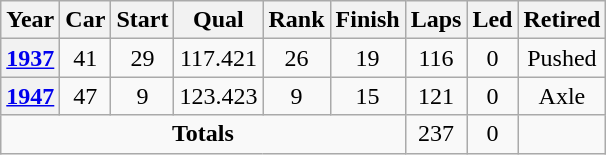<table class="wikitable" style="text-align:center">
<tr>
<th>Year</th>
<th>Car</th>
<th>Start</th>
<th>Qual</th>
<th>Rank</th>
<th>Finish</th>
<th>Laps</th>
<th>Led</th>
<th>Retired</th>
</tr>
<tr>
<th><a href='#'>1937</a></th>
<td>41</td>
<td>29</td>
<td>117.421</td>
<td>26</td>
<td>19</td>
<td>116</td>
<td>0</td>
<td>Pushed</td>
</tr>
<tr>
<th><a href='#'>1947</a></th>
<td>47</td>
<td>9</td>
<td>123.423</td>
<td>9</td>
<td>15</td>
<td>121</td>
<td>0</td>
<td>Axle</td>
</tr>
<tr>
<td colspan=6><strong>Totals</strong></td>
<td>237</td>
<td>0</td>
<td></td>
</tr>
</table>
